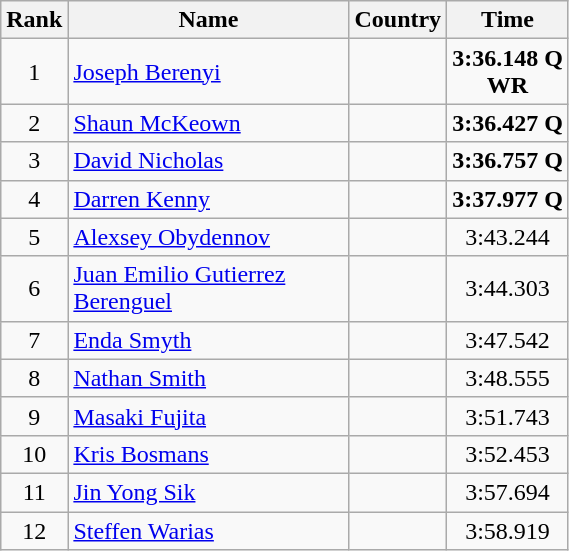<table class="wikitable sortable">
<tr>
<th width=20>Rank</th>
<th width=180>Name</th>
<th>Country</th>
<th>Time</th>
</tr>
<tr>
<td align="center">1</td>
<td><a href='#'>Joseph Berenyi</a></td>
<td></td>
<td align="center"><strong>3:36.148</strong> <strong>Q</strong><br> <strong>WR </strong></td>
</tr>
<tr>
<td align="center">2</td>
<td><a href='#'>Shaun McKeown</a></td>
<td></td>
<td align="center"><strong>3:36.427</strong> <strong>Q</strong></td>
</tr>
<tr>
<td align="center">3</td>
<td><a href='#'>David Nicholas</a></td>
<td></td>
<td align="center"><strong>3:36.757</strong> <strong>Q</strong></td>
</tr>
<tr>
<td align="center">4</td>
<td><a href='#'>Darren Kenny</a></td>
<td></td>
<td align="center"><strong>3:37.977</strong> <strong>Q</strong></td>
</tr>
<tr>
<td align="center">5</td>
<td><a href='#'>Alexsey Obydennov</a></td>
<td></td>
<td align="center">3:43.244</td>
</tr>
<tr>
<td align="center">6</td>
<td><a href='#'>Juan Emilio Gutierrez Berenguel</a></td>
<td></td>
<td align="center">3:44.303</td>
</tr>
<tr>
<td align="center">7</td>
<td><a href='#'>Enda Smyth</a></td>
<td></td>
<td align="center">3:47.542</td>
</tr>
<tr>
<td align="center">8</td>
<td><a href='#'>Nathan Smith</a></td>
<td></td>
<td align="center">3:48.555</td>
</tr>
<tr>
<td align="center">9</td>
<td><a href='#'>Masaki Fujita</a></td>
<td></td>
<td align="center">3:51.743</td>
</tr>
<tr>
<td align="center">10</td>
<td><a href='#'>Kris Bosmans</a></td>
<td></td>
<td align="center">3:52.453</td>
</tr>
<tr>
<td align="center">11</td>
<td><a href='#'>Jin Yong Sik</a></td>
<td></td>
<td align="center">3:57.694</td>
</tr>
<tr>
<td align="center">12</td>
<td><a href='#'>Steffen Warias</a></td>
<td></td>
<td align="center">3:58.919</td>
</tr>
</table>
